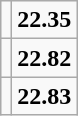<table class="wikitable">
<tr>
<td></td>
<td align=center><strong>22.35</strong></td>
</tr>
<tr>
<td></td>
<td align=center><strong>22.82</strong></td>
</tr>
<tr>
<td></td>
<td align=center><strong>22.83</strong></td>
</tr>
</table>
